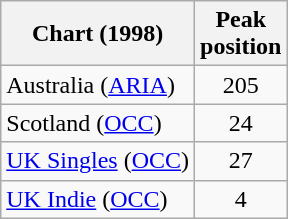<table class="wikitable sortable">
<tr>
<th>Chart (1998)</th>
<th>Peak<br>position</th>
</tr>
<tr>
<td>Australia (<a href='#'>ARIA</a>)</td>
<td style="text-align:center;">205</td>
</tr>
<tr>
<td>Scotland (<a href='#'>OCC</a>)</td>
<td style="text-align:center;">24</td>
</tr>
<tr>
<td><a href='#'>UK Singles</a> (<a href='#'>OCC</a>)</td>
<td style="text-align:center;">27</td>
</tr>
<tr>
<td><a href='#'>UK Indie</a> (<a href='#'>OCC</a>)</td>
<td style="text-align:center;">4</td>
</tr>
</table>
